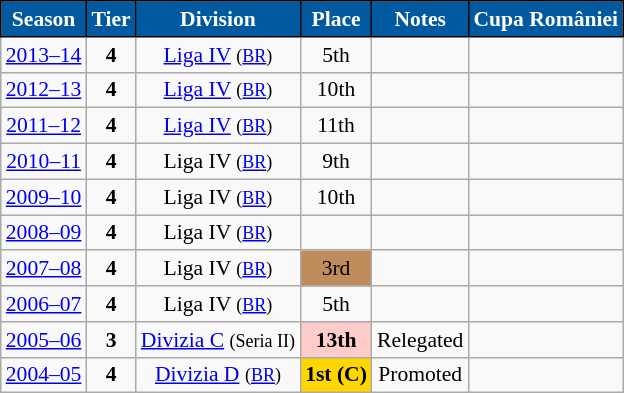<table class="wikitable" style="text-align:center; font-size:90%">
<tr>
<th style="background:#015a9f;color:#FFFFFF;border:1px solid #000000;">Season</th>
<th style="background:#015a9f;color:#FFFFFF;border:1px solid #000000;">Tier</th>
<th style="background:#015a9f;color:#FFFFFF;border:1px solid #000000;">Division</th>
<th style="background:#015a9f;color:#FFFFFF;border:1px solid #000000;">Place</th>
<th style="background:#015a9f;color:#FFFFFF;border:1px solid #000000;">Notes</th>
<th style="background:#015a9f;color:#FFFFFF;border:1px solid #000000;">Cupa României</th>
</tr>
<tr>
<td><a href='#'>2013–14</a></td>
<td><strong>4</strong></td>
<td><a href='#'>Liga IV</a> <small>(<a href='#'>BR</a>)</small></td>
<td>5th</td>
<td></td>
<td></td>
</tr>
<tr>
<td><a href='#'>2012–13</a></td>
<td><strong>4</strong></td>
<td><a href='#'>Liga IV</a> <small>(<a href='#'>BR</a>)</small></td>
<td>10th</td>
<td></td>
<td></td>
</tr>
<tr>
<td><a href='#'>2011–12</a></td>
<td><strong>4</strong></td>
<td><a href='#'>Liga IV</a> <small>(<a href='#'>BR</a>)</small></td>
<td>11th</td>
<td></td>
<td></td>
</tr>
<tr>
<td><a href='#'>2010–11</a></td>
<td><strong>4</strong></td>
<td>Liga IV <small>(<a href='#'>BR</a>)</small></td>
<td>9th</td>
<td></td>
<td></td>
</tr>
<tr>
<td><a href='#'>2009–10</a></td>
<td><strong>4</strong></td>
<td>Liga IV <small>(<a href='#'>BR</a>)</small></td>
<td>10th</td>
<td></td>
<td></td>
</tr>
<tr>
<td><a href='#'>2008–09</a></td>
<td><strong>4</strong></td>
<td>Liga IV <small>(<a href='#'>BR</a>)</small></td>
<td></td>
<td></td>
<td></td>
</tr>
<tr>
<td><a href='#'>2007–08</a></td>
<td><strong>4</strong></td>
<td>Liga IV <small>(<a href='#'>BR</a>)</small></td>
<td align=center bgcolor=#BF8D5B>3rd</td>
<td></td>
<td></td>
</tr>
<tr>
<td><a href='#'>2006–07</a></td>
<td><strong>4</strong></td>
<td>Liga IV <small>(<a href='#'>BR</a>)</small></td>
<td>5th</td>
<td></td>
<td></td>
</tr>
<tr>
<td><a href='#'>2005–06</a></td>
<td><strong>3</strong></td>
<td><a href='#'>Divizia C</a> <small>(Seria II)</small></td>
<td align=center bgcolor=#FFCCCC><strong>13th</strong></td>
<td>Relegated</td>
<td></td>
</tr>
<tr>
<td><a href='#'>2004–05</a></td>
<td><strong>4</strong></td>
<td><a href='#'>Divizia D</a> <small>(<a href='#'>BR</a>)</small></td>
<td align=center bgcolor=gold><strong>1st (C)</strong></td>
<td>Promoted</td>
<td></td>
</tr>
</table>
